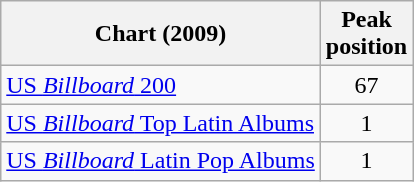<table class="wikitable">
<tr>
<th>Chart (2009)</th>
<th>Peak<br>position</th>
</tr>
<tr>
<td><a href='#'>US <em>Billboard</em> 200</a></td>
<td align="center">67</td>
</tr>
<tr>
<td><a href='#'>US <em>Billboard</em> Top Latin Albums</a></td>
<td align="center">1</td>
</tr>
<tr>
<td><a href='#'>US <em>Billboard</em> Latin Pop Albums</a></td>
<td align="center">1</td>
</tr>
</table>
